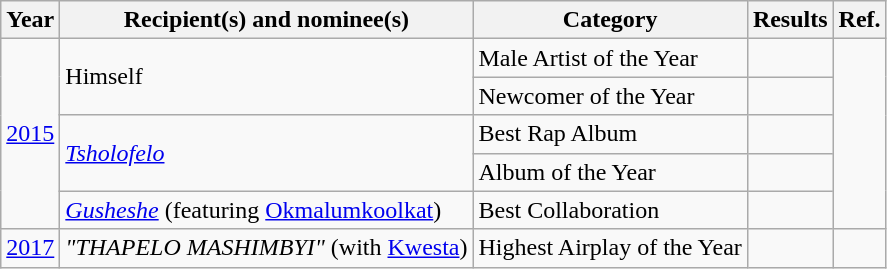<table class="wikitable">
<tr>
<th>Year</th>
<th>Recipient(s) and nominee(s)</th>
<th>Category</th>
<th>Results</th>
<th>Ref.</th>
</tr>
<tr>
<td rowspan="5"><a href='#'>2015</a></td>
<td rowspan="2">Himself</td>
<td>Male Artist of the Year</td>
<td></td>
<td rowspan="5"></td>
</tr>
<tr>
<td>Newcomer of the Year</td>
<td></td>
</tr>
<tr>
<td rowspan="2"><em><a href='#'>Tsholofelo</a></em></td>
<td>Best Rap Album</td>
<td></td>
</tr>
<tr>
<td>Album of the Year</td>
<td></td>
</tr>
<tr>
<td><em><a href='#'>Gusheshe</a></em> (featuring <a href='#'>Okmalumkoolkat</a>)</td>
<td>Best Collaboration</td>
<td></td>
</tr>
<tr>
<td><a href='#'>2017</a></td>
<td><em>"THAPELO MASHIMBYI"</em> (with <a href='#'>Kwesta</a>)</td>
<td>Highest Airplay of the Year</td>
<td></td>
<td></td>
</tr>
</table>
